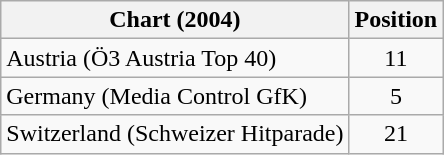<table class="wikitable sortable plainrowheaders">
<tr>
<th scope="col">Chart (2004)</th>
<th scope="col">Position</th>
</tr>
<tr>
<td>Austria (Ö3 Austria Top 40)</td>
<td align="center">11</td>
</tr>
<tr>
<td>Germany (Media Control GfK)</td>
<td align="center">5</td>
</tr>
<tr>
<td>Switzerland (Schweizer Hitparade)</td>
<td align="center">21</td>
</tr>
</table>
